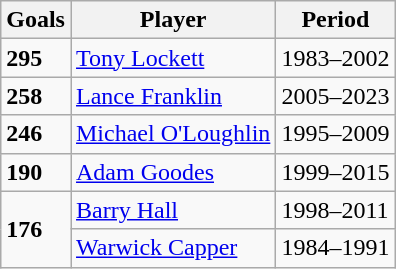<table class="wikitable">
<tr>
<th>Goals</th>
<th>Player</th>
<th>Period</th>
</tr>
<tr>
<td><strong>295</strong></td>
<td>  <a href='#'>Tony Lockett</a></td>
<td>1983–2002</td>
</tr>
<tr>
<td><strong>258</strong></td>
<td>  <a href='#'>Lance Franklin</a></td>
<td>2005–2023</td>
</tr>
<tr>
<td><strong>246</strong></td>
<td> <a href='#'>Michael O'Loughlin</a></td>
<td>1995–2009</td>
</tr>
<tr>
<td><strong>190</strong></td>
<td> <a href='#'>Adam Goodes</a></td>
<td>1999–2015</td>
</tr>
<tr>
<td rowspan="2"><strong>176</strong></td>
<td>   <a href='#'>Barry Hall</a></td>
<td>1998–2011</td>
</tr>
<tr>
<td>  <a href='#'>Warwick Capper</a></td>
<td>1984–1991</td>
</tr>
</table>
